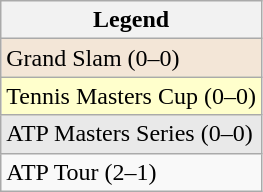<table class="wikitable">
<tr>
<th>Legend</th>
</tr>
<tr bgcolor="#f3e6d7">
<td>Grand Slam (0–0)</td>
</tr>
<tr bgcolor="ffffcc">
<td>Tennis Masters Cup (0–0)</td>
</tr>
<tr bgcolor="#e9e9e9">
<td>ATP Masters Series (0–0)</td>
</tr>
<tr>
<td>ATP Tour (2–1)</td>
</tr>
</table>
